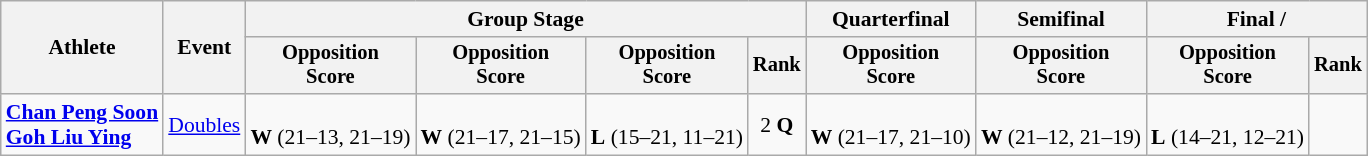<table class="wikitable" style="font-size:90%">
<tr>
<th rowspan=2>Athlete</th>
<th rowspan=2>Event</th>
<th colspan=4>Group Stage</th>
<th>Quarterfinal</th>
<th>Semifinal</th>
<th colspan=2>Final / </th>
</tr>
<tr style="font-size:95%">
<th>Opposition<br>Score</th>
<th>Opposition<br>Score</th>
<th>Opposition<br>Score</th>
<th>Rank</th>
<th>Opposition<br>Score</th>
<th>Opposition<br>Score</th>
<th>Opposition<br>Score</th>
<th>Rank</th>
</tr>
<tr align=center>
<td align=left><strong><a href='#'>Chan Peng Soon</a><br><a href='#'>Goh Liu Ying</a></strong></td>
<td align=left><a href='#'>Doubles</a></td>
<td><br><strong>W</strong> (21–13, 21–19)</td>
<td><br><strong>W</strong> (21–17, 21–15)</td>
<td><br><strong>L</strong> (15–21, 11–21)</td>
<td>2 <strong>Q</strong></td>
<td><br><strong>W</strong> (21–17, 21–10)</td>
<td><br><strong>W</strong> (21–12, 21–19)</td>
<td> <br><strong>L</strong> (14–21, 12–21)</td>
<td></td>
</tr>
</table>
